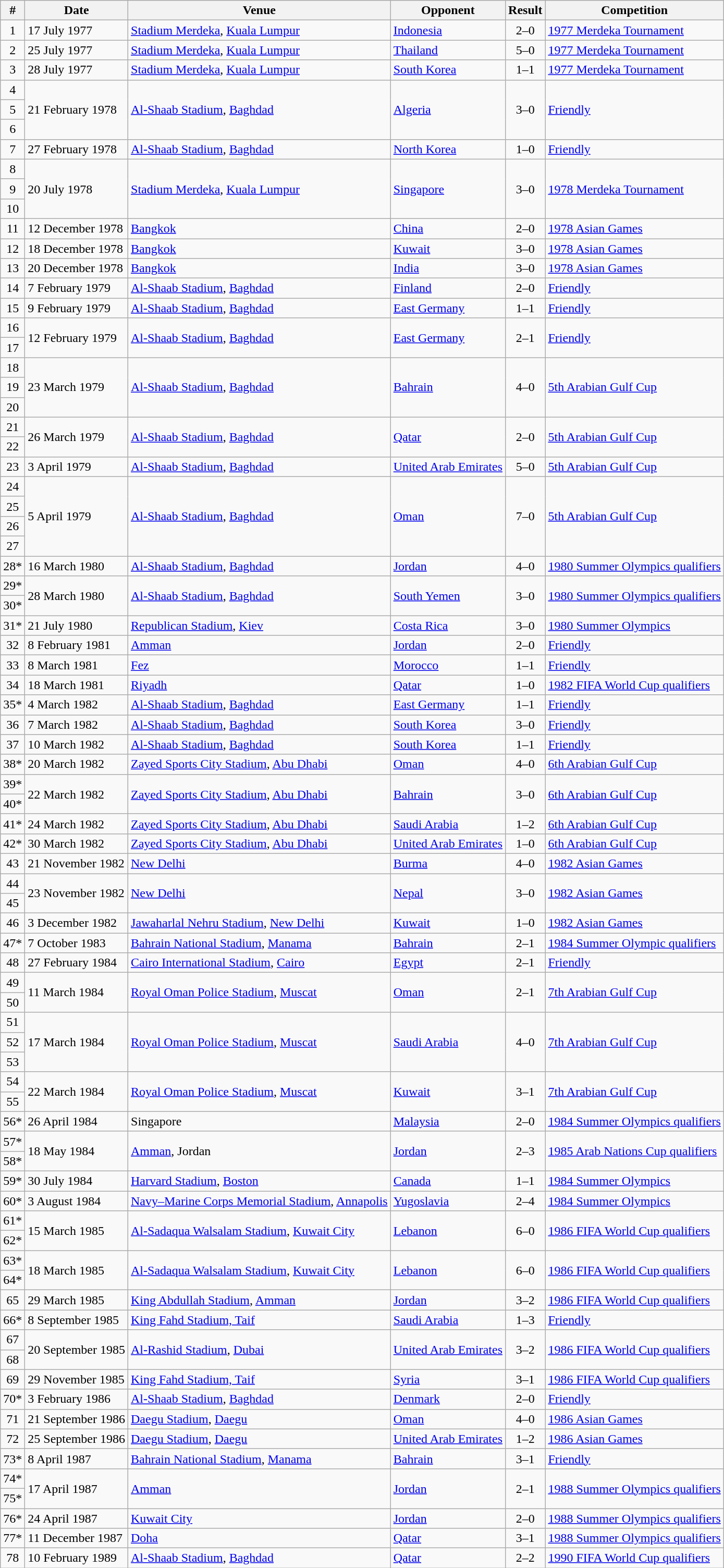<table class="wikitable collapsible collapsed" style="text-align:left; font-size:100%">
<tr>
<th>#</th>
<th>Date</th>
<th>Venue</th>
<th>Opponent</th>
<th>Result</th>
<th>Competition</th>
</tr>
<tr>
<td align=center>1</td>
<td>17 July 1977</td>
<td><a href='#'>Stadium Merdeka</a>, <a href='#'>Kuala Lumpur</a></td>
<td> <a href='#'>Indonesia</a></td>
<td align=center>2–0</td>
<td><a href='#'>1977 Merdeka Tournament</a></td>
</tr>
<tr>
<td align=center>2</td>
<td>25 July 1977</td>
<td><a href='#'>Stadium Merdeka</a>, <a href='#'>Kuala Lumpur</a></td>
<td> <a href='#'>Thailand</a></td>
<td align=center>5–0</td>
<td><a href='#'>1977 Merdeka Tournament</a></td>
</tr>
<tr>
<td align=center>3</td>
<td>28 July 1977</td>
<td><a href='#'>Stadium Merdeka</a>, <a href='#'>Kuala Lumpur</a></td>
<td> <a href='#'>South Korea</a></td>
<td align=center>1–1</td>
<td><a href='#'>1977 Merdeka Tournament</a></td>
</tr>
<tr>
<td align=center>4</td>
<td rowspan="3">21 February 1978</td>
<td rowspan="3"><a href='#'>Al-Shaab Stadium</a>, <a href='#'>Baghdad</a></td>
<td rowspan="3"> <a href='#'>Algeria</a></td>
<td rowspan="3" align=center>3–0</td>
<td rowspan="3"><a href='#'>Friendly</a></td>
</tr>
<tr>
<td align=center>5</td>
</tr>
<tr>
<td align=center>6</td>
</tr>
<tr>
<td align=center>7</td>
<td>27 February 1978</td>
<td><a href='#'>Al-Shaab Stadium</a>, <a href='#'>Baghdad</a></td>
<td> <a href='#'>North Korea</a></td>
<td align=center>1–0</td>
<td><a href='#'>Friendly</a></td>
</tr>
<tr>
<td align=center>8</td>
<td rowspan="3">20 July 1978</td>
<td rowspan="3"><a href='#'>Stadium Merdeka</a>, <a href='#'>Kuala Lumpur</a></td>
<td rowspan="3"> <a href='#'>Singapore</a></td>
<td rowspan="3" align=center>3–0</td>
<td rowspan="3"><a href='#'>1978 Merdeka Tournament</a></td>
</tr>
<tr>
<td align=center>9</td>
</tr>
<tr>
<td align=center>10</td>
</tr>
<tr>
<td align=center>11</td>
<td>12 December 1978</td>
<td><a href='#'>Bangkok</a></td>
<td> <a href='#'>China</a></td>
<td align=center>2–0</td>
<td><a href='#'>1978 Asian Games</a></td>
</tr>
<tr>
<td align=center>12</td>
<td>18 December 1978</td>
<td><a href='#'>Bangkok</a></td>
<td> <a href='#'>Kuwait</a></td>
<td align=center>3–0</td>
<td><a href='#'>1978 Asian Games</a></td>
</tr>
<tr>
<td align=center>13</td>
<td>20 December 1978</td>
<td><a href='#'>Bangkok</a></td>
<td> <a href='#'>India</a></td>
<td align=center>3–0</td>
<td><a href='#'>1978 Asian Games</a></td>
</tr>
<tr>
<td align=center>14</td>
<td>7 February 1979</td>
<td><a href='#'>Al-Shaab Stadium</a>, <a href='#'>Baghdad</a></td>
<td> <a href='#'>Finland</a></td>
<td align=center>2–0</td>
<td><a href='#'>Friendly</a></td>
</tr>
<tr>
<td align=center>15</td>
<td>9 February 1979</td>
<td><a href='#'>Al-Shaab Stadium</a>, <a href='#'>Baghdad</a></td>
<td> <a href='#'>East Germany</a></td>
<td align=center>1–1</td>
<td><a href='#'>Friendly</a></td>
</tr>
<tr>
<td align=center>16</td>
<td rowspan="2">12 February 1979</td>
<td rowspan="2"><a href='#'>Al-Shaab Stadium</a>, <a href='#'>Baghdad</a></td>
<td rowspan="2"> <a href='#'>East Germany</a></td>
<td rowspan="2" align=center>2–1</td>
<td rowspan="2"><a href='#'>Friendly</a></td>
</tr>
<tr>
<td align=center>17</td>
</tr>
<tr>
<td align=center>18</td>
<td rowspan="3">23 March 1979</td>
<td rowspan="3"><a href='#'>Al-Shaab Stadium</a>, <a href='#'>Baghdad</a></td>
<td rowspan="3"> <a href='#'>Bahrain</a></td>
<td rowspan="3" align=center>4–0</td>
<td rowspan="3"><a href='#'>5th Arabian Gulf Cup</a></td>
</tr>
<tr>
<td align=center>19</td>
</tr>
<tr>
<td align=center>20</td>
</tr>
<tr>
<td align=center>21</td>
<td rowspan="2">26 March 1979</td>
<td rowspan="2"><a href='#'>Al-Shaab Stadium</a>, <a href='#'>Baghdad</a></td>
<td rowspan="2"> <a href='#'>Qatar</a></td>
<td rowspan="2" align=center>2–0</td>
<td rowspan="2"><a href='#'>5th Arabian Gulf Cup</a></td>
</tr>
<tr>
<td align=center>22</td>
</tr>
<tr>
<td align=center>23</td>
<td>3 April 1979</td>
<td><a href='#'>Al-Shaab Stadium</a>, <a href='#'>Baghdad</a></td>
<td> <a href='#'>United Arab Emirates</a></td>
<td align=center>5–0</td>
<td><a href='#'>5th Arabian Gulf Cup</a></td>
</tr>
<tr>
<td align=center>24</td>
<td rowspan="4">5 April 1979</td>
<td rowspan="4"><a href='#'>Al-Shaab Stadium</a>, <a href='#'>Baghdad</a></td>
<td rowspan="4"> <a href='#'>Oman</a></td>
<td rowspan="4" align=center>7–0</td>
<td rowspan="4"><a href='#'>5th Arabian Gulf Cup</a></td>
</tr>
<tr>
<td align=center>25</td>
</tr>
<tr>
<td align=center>26</td>
</tr>
<tr>
<td align=center>27</td>
</tr>
<tr>
<td align=center>28*</td>
<td>16 March 1980</td>
<td><a href='#'>Al-Shaab Stadium</a>, <a href='#'>Baghdad</a></td>
<td> <a href='#'>Jordan</a></td>
<td align=center>4–0</td>
<td><a href='#'>1980 Summer Olympics qualifiers</a></td>
</tr>
<tr>
<td align=center>29*</td>
<td rowspan="2">28 March 1980</td>
<td rowspan="2"><a href='#'>Al-Shaab Stadium</a>, <a href='#'>Baghdad</a></td>
<td rowspan="2"> <a href='#'>South Yemen</a></td>
<td rowspan="2" align=center>3–0</td>
<td rowspan="2"><a href='#'>1980 Summer Olympics qualifiers</a></td>
</tr>
<tr>
<td align=center>30*</td>
</tr>
<tr>
<td align=center>31*</td>
<td>21 July 1980</td>
<td><a href='#'>Republican Stadium</a>, <a href='#'>Kiev</a></td>
<td> <a href='#'>Costa Rica</a></td>
<td align=center>3–0</td>
<td><a href='#'>1980 Summer Olympics</a></td>
</tr>
<tr>
<td align=center>32</td>
<td>8 February 1981</td>
<td><a href='#'>Amman</a></td>
<td> <a href='#'>Jordan</a></td>
<td align=center>2–0</td>
<td><a href='#'>Friendly</a></td>
</tr>
<tr>
<td align=center>33</td>
<td>8 March 1981</td>
<td><a href='#'>Fez</a></td>
<td> <a href='#'>Morocco</a></td>
<td align=center>1–1</td>
<td><a href='#'>Friendly</a></td>
</tr>
<tr>
<td align=center>34</td>
<td>18 March 1981</td>
<td><a href='#'>Riyadh</a></td>
<td> <a href='#'>Qatar</a></td>
<td align=center>1–0</td>
<td><a href='#'>1982 FIFA World Cup qualifiers</a></td>
</tr>
<tr>
<td align=center>35*</td>
<td>4 March 1982</td>
<td><a href='#'>Al-Shaab Stadium</a>, <a href='#'>Baghdad</a></td>
<td> <a href='#'>East Germany</a></td>
<td align=center>1–1</td>
<td><a href='#'>Friendly</a></td>
</tr>
<tr>
<td align=center>36</td>
<td>7 March 1982</td>
<td><a href='#'>Al-Shaab Stadium</a>, <a href='#'>Baghdad</a></td>
<td> <a href='#'>South Korea</a></td>
<td align=center>3–0</td>
<td><a href='#'>Friendly</a></td>
</tr>
<tr>
<td align=center>37</td>
<td>10 March 1982</td>
<td><a href='#'>Al-Shaab Stadium</a>, <a href='#'>Baghdad</a></td>
<td> <a href='#'>South Korea</a></td>
<td align=center>1–1</td>
<td><a href='#'>Friendly</a></td>
</tr>
<tr>
<td align=center>38*</td>
<td>20 March 1982</td>
<td><a href='#'>Zayed Sports City Stadium</a>, <a href='#'>Abu Dhabi</a></td>
<td> <a href='#'>Oman</a></td>
<td align=center>4–0</td>
<td><a href='#'>6th Arabian Gulf Cup</a></td>
</tr>
<tr>
<td align=center>39*</td>
<td rowspan="2">22 March 1982</td>
<td rowspan="2"><a href='#'>Zayed Sports City Stadium</a>, <a href='#'>Abu Dhabi</a></td>
<td rowspan="2"> <a href='#'>Bahrain</a></td>
<td rowspan="2" align=center>3–0</td>
<td rowspan="2"><a href='#'>6th Arabian Gulf Cup</a></td>
</tr>
<tr>
<td align=center>40*</td>
</tr>
<tr>
<td align=center>41*</td>
<td>24 March 1982</td>
<td><a href='#'>Zayed Sports City Stadium</a>, <a href='#'>Abu Dhabi</a></td>
<td> <a href='#'>Saudi Arabia</a></td>
<td align=center>1–2</td>
<td><a href='#'>6th Arabian Gulf Cup</a></td>
</tr>
<tr>
<td align=center>42*</td>
<td>30 March 1982</td>
<td><a href='#'>Zayed Sports City Stadium</a>, <a href='#'>Abu Dhabi</a></td>
<td> <a href='#'>United Arab Emirates</a></td>
<td align=center>1–0</td>
<td><a href='#'>6th Arabian Gulf Cup</a></td>
</tr>
<tr>
<td align=center>43</td>
<td>21 November 1982</td>
<td><a href='#'>New Delhi</a></td>
<td> <a href='#'>Burma</a></td>
<td align=center>4–0</td>
<td><a href='#'>1982 Asian Games</a></td>
</tr>
<tr>
<td align=center>44</td>
<td rowspan="2">23 November 1982</td>
<td rowspan="2"><a href='#'>New Delhi</a></td>
<td rowspan="2"> <a href='#'>Nepal</a></td>
<td rowspan="2" align=center>3–0</td>
<td rowspan="2"><a href='#'>1982 Asian Games</a></td>
</tr>
<tr>
<td align=center>45</td>
</tr>
<tr>
<td align=center>46</td>
<td>3 December 1982</td>
<td><a href='#'>Jawaharlal Nehru Stadium</a>, <a href='#'>New Delhi</a></td>
<td> <a href='#'>Kuwait</a></td>
<td align=center>1–0</td>
<td><a href='#'>1982 Asian Games</a></td>
</tr>
<tr>
<td align=center>47*</td>
<td>7 October 1983</td>
<td><a href='#'>Bahrain National Stadium</a>, <a href='#'>Manama</a></td>
<td> <a href='#'>Bahrain</a></td>
<td align=center>2–1</td>
<td><a href='#'>1984 Summer Olympic qualifiers</a></td>
</tr>
<tr>
<td align=center>48</td>
<td>27 February 1984</td>
<td><a href='#'>Cairo International Stadium</a>, <a href='#'>Cairo</a></td>
<td> <a href='#'>Egypt</a></td>
<td align=center>2–1</td>
<td><a href='#'>Friendly</a></td>
</tr>
<tr>
<td align=center>49</td>
<td rowspan="2">11 March 1984</td>
<td rowspan="2"><a href='#'>Royal Oman Police Stadium</a>, <a href='#'>Muscat</a></td>
<td rowspan="2"> <a href='#'>Oman</a></td>
<td rowspan="2" align=center>2–1</td>
<td rowspan="2"><a href='#'>7th Arabian Gulf Cup</a></td>
</tr>
<tr>
<td align=center>50</td>
</tr>
<tr>
<td align=center>51</td>
<td rowspan="3">17 March 1984</td>
<td rowspan="3"><a href='#'>Royal Oman Police Stadium</a>, <a href='#'>Muscat</a></td>
<td rowspan="3"> <a href='#'>Saudi Arabia</a></td>
<td rowspan="3" align=center>4–0</td>
<td rowspan="3"><a href='#'>7th Arabian Gulf Cup</a></td>
</tr>
<tr>
<td align=center>52</td>
</tr>
<tr>
<td align=center>53</td>
</tr>
<tr>
<td align=center>54</td>
<td rowspan="2">22 March 1984</td>
<td rowspan="2"><a href='#'>Royal Oman Police Stadium</a>, <a href='#'>Muscat</a></td>
<td rowspan="2"> <a href='#'>Kuwait</a></td>
<td rowspan="2" align=center>3–1</td>
<td rowspan="2"><a href='#'>7th Arabian Gulf Cup</a></td>
</tr>
<tr>
<td align=center>55</td>
</tr>
<tr>
<td align=center>56*</td>
<td>26 April 1984</td>
<td>Singapore</td>
<td> <a href='#'>Malaysia</a></td>
<td align=center>2–0</td>
<td><a href='#'>1984 Summer Olympics qualifiers</a></td>
</tr>
<tr>
<td align=center>57*</td>
<td rowspan="2">18 May 1984</td>
<td rowspan="2"><a href='#'>Amman</a>, Jordan</td>
<td rowspan="2"> <a href='#'>Jordan</a></td>
<td rowspan="2" align=center>2–3</td>
<td rowspan="2"><a href='#'>1985 Arab Nations Cup qualifiers</a></td>
</tr>
<tr>
<td align=center>58*</td>
</tr>
<tr>
<td align=center>59*</td>
<td>30 July 1984</td>
<td><a href='#'>Harvard Stadium</a>, <a href='#'>Boston</a></td>
<td> <a href='#'>Canada</a></td>
<td align=center>1–1</td>
<td><a href='#'>1984 Summer Olympics</a></td>
</tr>
<tr>
<td align=center>60*</td>
<td>3 August 1984</td>
<td><a href='#'>Navy–Marine Corps Memorial Stadium</a>, <a href='#'>Annapolis</a></td>
<td> <a href='#'>Yugoslavia</a></td>
<td align=center>2–4</td>
<td><a href='#'>1984 Summer Olympics</a></td>
</tr>
<tr>
<td align=center>61*</td>
<td rowspan="2">15 March 1985</td>
<td rowspan="2"><a href='#'>Al-Sadaqua Walsalam Stadium</a>, <a href='#'>Kuwait City</a></td>
<td rowspan="2"> <a href='#'>Lebanon</a></td>
<td rowspan="2" align=center>6–0</td>
<td rowspan="2"><a href='#'>1986 FIFA World Cup qualifiers</a></td>
</tr>
<tr>
<td align=center>62*</td>
</tr>
<tr>
<td align=center>63*</td>
<td rowspan="2">18 March 1985</td>
<td rowspan="2"><a href='#'>Al-Sadaqua Walsalam Stadium</a>, <a href='#'>Kuwait City</a></td>
<td rowspan="2"> <a href='#'>Lebanon</a></td>
<td rowspan="2" align=center>6–0</td>
<td rowspan="2"><a href='#'>1986 FIFA World Cup qualifiers</a></td>
</tr>
<tr>
<td align=center>64*</td>
</tr>
<tr>
<td align=center>65</td>
<td>29 March 1985</td>
<td><a href='#'>King Abdullah Stadium</a>, <a href='#'>Amman</a></td>
<td> <a href='#'>Jordan</a></td>
<td align=center>3–2</td>
<td><a href='#'>1986 FIFA World Cup qualifiers</a></td>
</tr>
<tr>
<td align=center>66*</td>
<td>8 September 1985</td>
<td><a href='#'>King Fahd Stadium, Taif</a></td>
<td> <a href='#'>Saudi Arabia</a></td>
<td align=center>1–3</td>
<td><a href='#'>Friendly</a></td>
</tr>
<tr>
<td align=center>67</td>
<td rowspan="2">20 September 1985</td>
<td rowspan="2"><a href='#'>Al-Rashid Stadium</a>, <a href='#'>Dubai</a></td>
<td rowspan="2"> <a href='#'>United Arab Emirates</a></td>
<td rowspan="2" align=center>3–2</td>
<td rowspan="2"><a href='#'>1986 FIFA World Cup qualifiers</a></td>
</tr>
<tr>
<td align=center>68</td>
</tr>
<tr>
<td align=center>69</td>
<td>29 November 1985</td>
<td><a href='#'>King Fahd Stadium, Taif</a></td>
<td> <a href='#'>Syria</a></td>
<td align=center>3–1</td>
<td><a href='#'>1986 FIFA World Cup qualifiers</a></td>
</tr>
<tr>
<td align=center>70*</td>
<td>3 February 1986</td>
<td><a href='#'>Al-Shaab Stadium</a>, <a href='#'>Baghdad</a></td>
<td> <a href='#'>Denmark</a></td>
<td align=center>2–0</td>
<td><a href='#'>Friendly</a></td>
</tr>
<tr>
<td align=center>71</td>
<td>21 September 1986</td>
<td><a href='#'>Daegu Stadium</a>, <a href='#'>Daegu</a></td>
<td> <a href='#'>Oman</a></td>
<td align=center>4–0</td>
<td><a href='#'>1986 Asian Games</a></td>
</tr>
<tr>
<td align=center>72</td>
<td>25 September 1986</td>
<td><a href='#'>Daegu Stadium</a>, <a href='#'>Daegu</a></td>
<td> <a href='#'>United Arab Emirates</a></td>
<td align=center>1–2</td>
<td><a href='#'>1986 Asian Games</a></td>
</tr>
<tr>
<td align=center>73*</td>
<td>8 April 1987</td>
<td><a href='#'>Bahrain National Stadium</a>, <a href='#'>Manama</a></td>
<td> <a href='#'>Bahrain</a></td>
<td align=center>3–1</td>
<td><a href='#'>Friendly</a></td>
</tr>
<tr>
<td align=center>74*</td>
<td rowspan="2">17 April 1987</td>
<td rowspan="2"><a href='#'>Amman</a></td>
<td rowspan="2"> <a href='#'>Jordan</a></td>
<td rowspan="2" align=center>2–1</td>
<td rowspan="2"><a href='#'>1988 Summer Olympics qualifiers</a></td>
</tr>
<tr>
<td align=center>75*</td>
</tr>
<tr>
<td align=center>76*</td>
<td>24 April 1987</td>
<td><a href='#'>Kuwait City</a></td>
<td> <a href='#'>Jordan</a></td>
<td align=center>2–0</td>
<td><a href='#'>1988 Summer Olympics qualifiers</a></td>
</tr>
<tr>
<td align=center>77*</td>
<td>11 December 1987</td>
<td><a href='#'>Doha</a></td>
<td> <a href='#'>Qatar</a></td>
<td align=center>3–1</td>
<td><a href='#'>1988 Summer Olympics qualifiers</a></td>
</tr>
<tr>
<td align=center>78</td>
<td>10 February 1989</td>
<td><a href='#'>Al-Shaab Stadium</a>, <a href='#'>Baghdad</a></td>
<td> <a href='#'>Qatar</a></td>
<td align=center>2–2</td>
<td><a href='#'>1990 FIFA World Cup qualifiers</a></td>
</tr>
</table>
